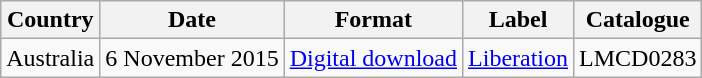<table class="wikitable">
<tr>
<th>Country</th>
<th>Date</th>
<th>Format</th>
<th>Label</th>
<th>Catalogue</th>
</tr>
<tr>
<td>Australia</td>
<td>6 November 2015</td>
<td><a href='#'>Digital download</a></td>
<td><a href='#'>Liberation</a></td>
<td>LMCD0283</td>
</tr>
</table>
